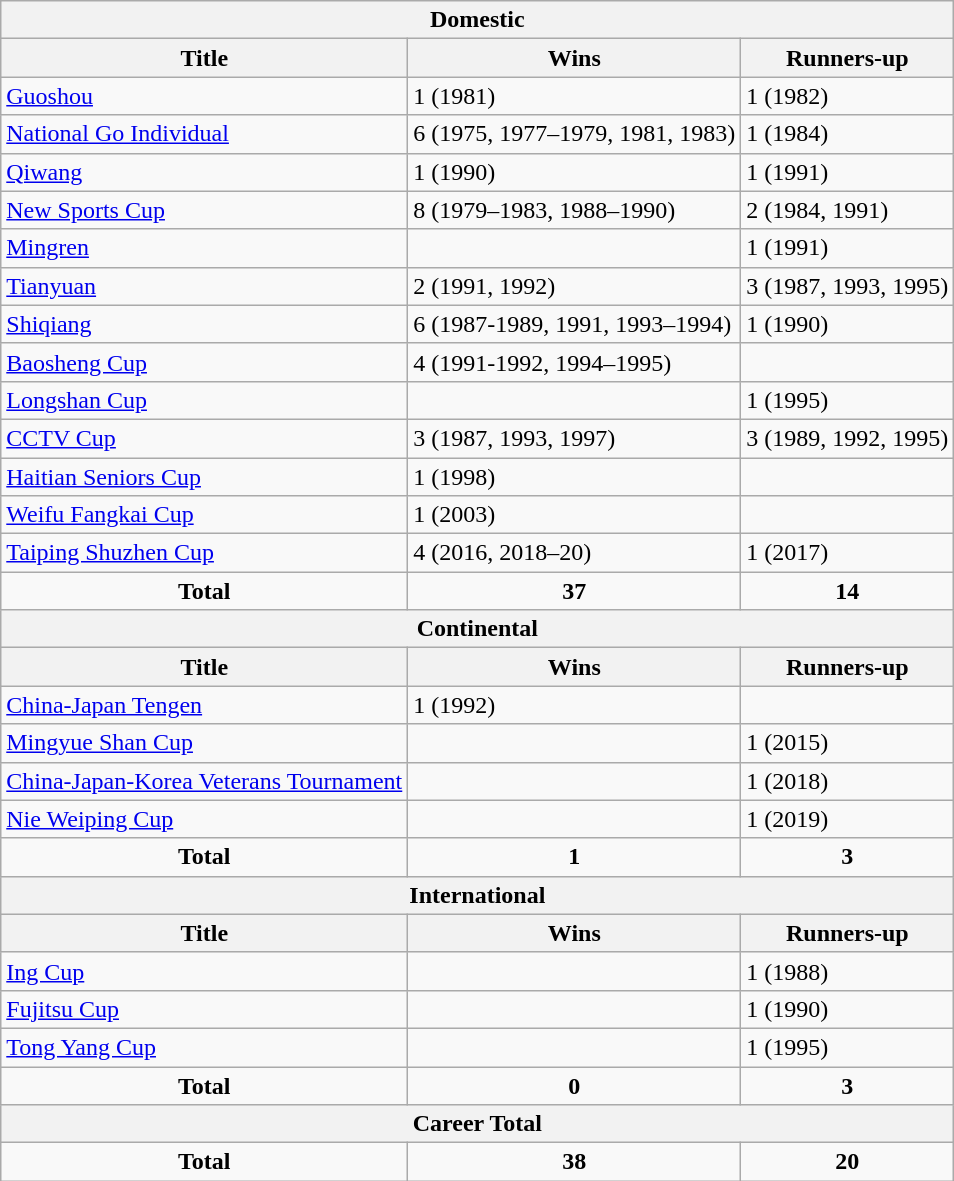<table class="wikitable">
<tr>
<th colspan=3>Domestic</th>
</tr>
<tr>
<th>Title</th>
<th>Wins</th>
<th>Runners-up</th>
</tr>
<tr>
<td><a href='#'>Guoshou</a></td>
<td>1 (1981)</td>
<td>1 (1982)</td>
</tr>
<tr>
<td><a href='#'>National Go Individual</a></td>
<td>6 (1975, 1977–1979, 1981, 1983)</td>
<td>1 (1984)</td>
</tr>
<tr>
<td><a href='#'>Qiwang</a></td>
<td>1 (1990)</td>
<td>1 (1991)</td>
</tr>
<tr>
<td><a href='#'>New Sports Cup</a></td>
<td>8 (1979–1983, 1988–1990)</td>
<td>2 (1984, 1991)</td>
</tr>
<tr>
<td><a href='#'>Mingren</a></td>
<td></td>
<td>1 (1991)</td>
</tr>
<tr>
<td><a href='#'>Tianyuan</a></td>
<td>2 (1991, 1992)</td>
<td>3 (1987, 1993, 1995)</td>
</tr>
<tr>
<td><a href='#'>Shiqiang</a></td>
<td>6 (1987-1989, 1991, 1993–1994)</td>
<td>1 (1990)</td>
</tr>
<tr>
<td><a href='#'>Baosheng Cup</a></td>
<td>4 (1991-1992, 1994–1995)</td>
<td></td>
</tr>
<tr>
<td><a href='#'>Longshan Cup</a></td>
<td></td>
<td>1 (1995)</td>
</tr>
<tr>
<td><a href='#'>CCTV Cup</a></td>
<td>3 (1987, 1993, 1997)</td>
<td>3 (1989, 1992, 1995)</td>
</tr>
<tr>
<td><a href='#'>Haitian Seniors Cup</a></td>
<td>1 (1998)</td>
<td></td>
</tr>
<tr>
<td><a href='#'>Weifu Fangkai Cup</a></td>
<td>1 (2003)</td>
<td></td>
</tr>
<tr>
<td><a href='#'>Taiping Shuzhen Cup</a></td>
<td>4 (2016, 2018–20)</td>
<td>1 (2017)</td>
</tr>
<tr align="center">
<td><strong>Total</strong></td>
<td><strong>37</strong></td>
<td><strong>14</strong></td>
</tr>
<tr>
<th colspan=3>Continental</th>
</tr>
<tr>
<th>Title</th>
<th>Wins</th>
<th>Runners-up</th>
</tr>
<tr>
<td><a href='#'>China-Japan Tengen</a></td>
<td>1 (1992)</td>
<td></td>
</tr>
<tr>
<td><a href='#'>Mingyue Shan Cup</a></td>
<td></td>
<td>1 (2015)</td>
</tr>
<tr>
<td><a href='#'>China-Japan-Korea Veterans Tournament</a></td>
<td></td>
<td>1 (2018)</td>
</tr>
<tr>
<td><a href='#'>Nie Weiping Cup</a></td>
<td></td>
<td>1 (2019)</td>
</tr>
<tr align="center">
<td><strong>Total</strong></td>
<td><strong>1</strong></td>
<td><strong>3</strong></td>
</tr>
<tr>
<th colspan=3>International</th>
</tr>
<tr>
<th>Title</th>
<th>Wins</th>
<th>Runners-up</th>
</tr>
<tr>
<td><a href='#'>Ing Cup</a></td>
<td></td>
<td>1 (1988)</td>
</tr>
<tr>
<td><a href='#'>Fujitsu Cup</a></td>
<td></td>
<td>1 (1990)</td>
</tr>
<tr>
<td><a href='#'>Tong Yang Cup</a></td>
<td></td>
<td>1 (1995)</td>
</tr>
<tr align="center">
<td><strong>Total</strong></td>
<td><strong>0</strong></td>
<td><strong>3</strong></td>
</tr>
<tr>
<th colspan=3>Career Total</th>
</tr>
<tr align="center">
<td><strong>Total</strong></td>
<td><strong>38</strong></td>
<td><strong>20</strong></td>
</tr>
</table>
